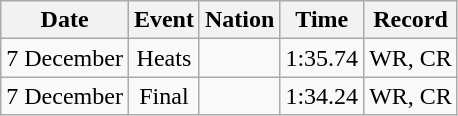<table class=wikitable style=text-align:center>
<tr>
<th>Date</th>
<th>Event</th>
<th>Nation</th>
<th>Time</th>
<th>Record</th>
</tr>
<tr>
<td>7 December</td>
<td>Heats</td>
<td align=left></td>
<td>1:35.74</td>
<td>WR, CR</td>
</tr>
<tr>
<td>7 December</td>
<td>Final</td>
<td align=left></td>
<td>1:34.24</td>
<td>WR, CR</td>
</tr>
</table>
